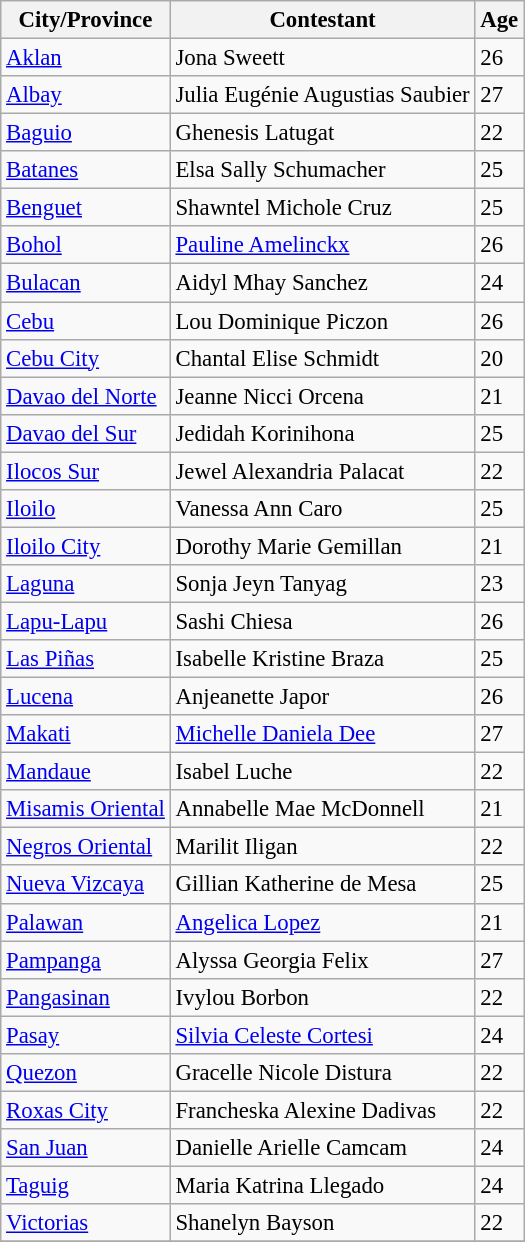<table class="wikitable sortable" style="font-size: 95%;">
<tr>
<th>City/Province</th>
<th>Contestant</th>
<th>Age</th>
</tr>
<tr>
<td><a href='#'>Aklan</a></td>
<td>Jona Sweett</td>
<td>26</td>
</tr>
<tr>
<td><a href='#'>Albay</a></td>
<td>Julia Eugénie Augustias Saubier</td>
<td>27</td>
</tr>
<tr>
<td><a href='#'>Baguio</a></td>
<td>Ghenesis Latugat</td>
<td>22</td>
</tr>
<tr>
<td><a href='#'>Batanes</a></td>
<td>Elsa Sally Schumacher</td>
<td>25</td>
</tr>
<tr>
<td><a href='#'>Benguet</a></td>
<td>Shawntel Michole Cruz</td>
<td>25</td>
</tr>
<tr>
<td><a href='#'>Bohol</a></td>
<td><a href='#'>Pauline Amelinckx</a></td>
<td>26</td>
</tr>
<tr>
<td><a href='#'>Bulacan</a></td>
<td>Aidyl Mhay Sanchez</td>
<td>24</td>
</tr>
<tr>
<td><a href='#'>Cebu</a></td>
<td>Lou Dominique Piczon</td>
<td>26</td>
</tr>
<tr>
<td><a href='#'>Cebu City</a></td>
<td>Chantal Elise Schmidt</td>
<td>20</td>
</tr>
<tr>
<td><a href='#'>Davao del Norte</a></td>
<td>Jeanne Nicci Orcena</td>
<td>21</td>
</tr>
<tr>
<td><a href='#'>Davao del Sur</a></td>
<td>Jedidah Korinihona</td>
<td>25</td>
</tr>
<tr>
<td><a href='#'>Ilocos Sur</a></td>
<td>Jewel Alexandria Palacat</td>
<td>22</td>
</tr>
<tr>
<td><a href='#'>Iloilo</a></td>
<td>Vanessa Ann Caro</td>
<td>25</td>
</tr>
<tr>
<td><a href='#'>Iloilo City</a></td>
<td>Dorothy Marie Gemillan</td>
<td>21</td>
</tr>
<tr>
<td><a href='#'>Laguna</a></td>
<td>Sonja Jeyn Tanyag</td>
<td>23</td>
</tr>
<tr>
<td><a href='#'>Lapu-Lapu</a></td>
<td>Sashi Chiesa</td>
<td>26</td>
</tr>
<tr>
<td><a href='#'>Las Piñas</a></td>
<td>Isabelle Kristine Braza</td>
<td>25</td>
</tr>
<tr>
<td><a href='#'>Lucena</a></td>
<td>Anjeanette Japor</td>
<td>26</td>
</tr>
<tr>
<td><a href='#'>Makati</a></td>
<td><a href='#'>Michelle Daniela Dee</a></td>
<td>27</td>
</tr>
<tr>
<td><a href='#'>Mandaue</a></td>
<td>Isabel Luche</td>
<td>22</td>
</tr>
<tr>
<td><a href='#'>Misamis Oriental</a></td>
<td>Annabelle Mae McDonnell</td>
<td>21</td>
</tr>
<tr>
<td><a href='#'>Negros Oriental</a></td>
<td>Marilit Iligan</td>
<td>22</td>
</tr>
<tr>
<td><a href='#'>Nueva Vizcaya</a></td>
<td>Gillian Katherine de Mesa</td>
<td>25</td>
</tr>
<tr>
<td><a href='#'>Palawan</a></td>
<td><a href='#'>Angelica Lopez</a></td>
<td>21</td>
</tr>
<tr>
<td><a href='#'>Pampanga</a></td>
<td>Alyssa Georgia Felix</td>
<td>27</td>
</tr>
<tr>
<td><a href='#'>Pangasinan</a></td>
<td>Ivylou Borbon</td>
<td>22</td>
</tr>
<tr>
<td><a href='#'>Pasay</a></td>
<td><a href='#'>Silvia Celeste Cortesi</a></td>
<td>24</td>
</tr>
<tr>
<td><a href='#'>Quezon</a></td>
<td>Gracelle Nicole Distura</td>
<td>22</td>
</tr>
<tr>
<td><a href='#'>Roxas City</a></td>
<td>Francheska Alexine Dadivas</td>
<td>22</td>
</tr>
<tr>
<td><a href='#'>San Juan</a></td>
<td>Danielle Arielle Camcam</td>
<td>24</td>
</tr>
<tr>
<td><a href='#'>Taguig</a></td>
<td>Maria Katrina Llegado</td>
<td>24</td>
</tr>
<tr>
<td><a href='#'>Victorias</a></td>
<td>Shanelyn Bayson</td>
<td>22</td>
</tr>
<tr>
</tr>
</table>
